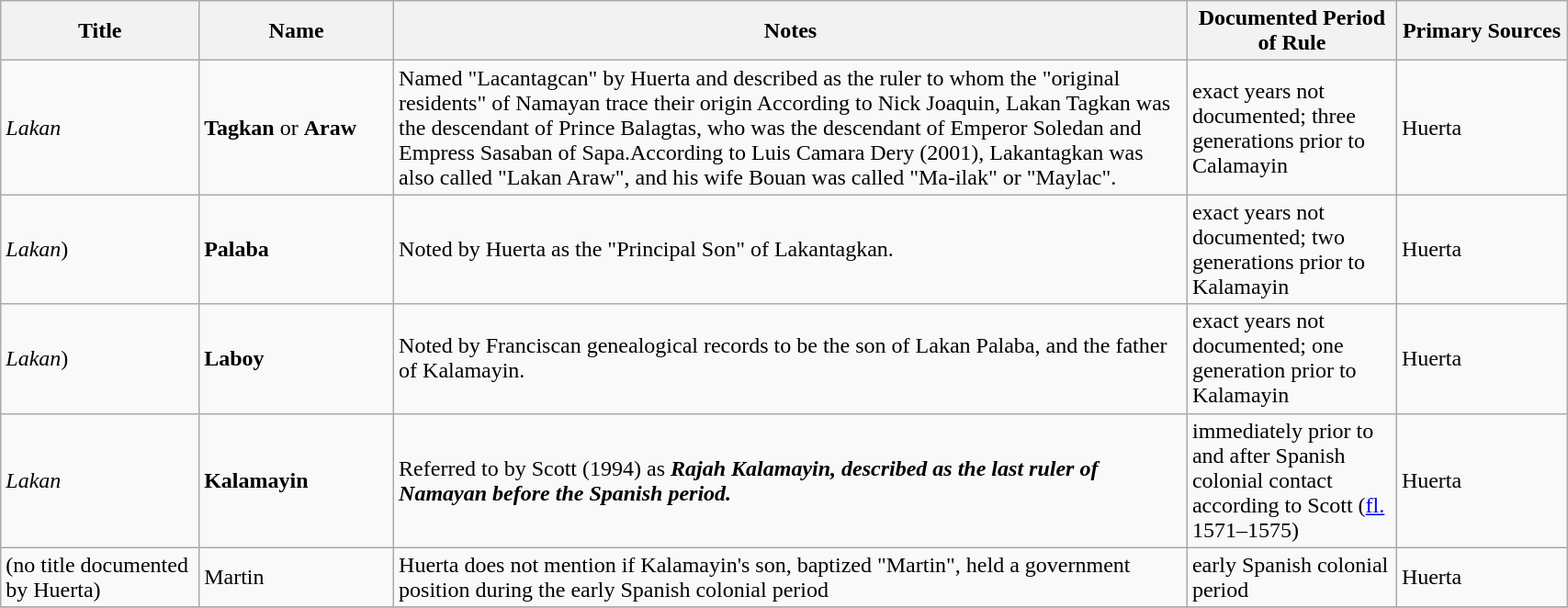<table width=90% class="wikitable">
<tr>
<th width=5%,>Title</th>
<th width=5%,>Name</th>
<th width=25%>Notes</th>
<th width=5%>Documented Period of Rule</th>
<th width=5%>Primary Sources</th>
</tr>
<tr>
<td><em>Lakan</em></td>
<td><strong>Tagkan</strong> or <strong>Araw</strong></td>
<td>Named "Lacantagcan" by Huerta and described as the ruler to whom the "original residents" of Namayan trace their origin According to Nick Joaquin, Lakan Tagkan was the descendant of Prince Balagtas, who was the descendant of Emperor Soledan and Empress Sasaban of Sapa.According to Luis Camara Dery (2001), Lakantagkan was also called "Lakan Araw", and his wife Bouan was called "Ma-ilak" or "Maylac".<strong></strong></td>
<td>exact years not documented; three generations prior to Calamayin</td>
<td>Huerta</td>
</tr>
<tr>
<td><em>Lakan</em>)</td>
<td><strong>Palaba</strong></td>
<td>Noted by Huerta as the "Principal Son" of Lakantagkan.</td>
<td>exact years not documented; two generations prior to   Kalamayin</td>
<td>Huerta</td>
</tr>
<tr>
<td><em>Lakan</em>)</td>
<td><strong>Laboy</strong></td>
<td>Noted by Franciscan genealogical records to be the son of Lakan Palaba, and the father of Kalamayin.</td>
<td>exact years not documented; one generation prior to Kalamayin</td>
<td>Huerta</td>
</tr>
<tr>
<td><em>Lakan</em></td>
<td><strong>Kalamayin</strong></td>
<td>Referred to by Scott (1994) as <strong><em>Rajah Kalamayin<em>,<strong> described as the last ruler of Namayan before the Spanish period.</td>
<td>immediately prior to and after Spanish colonial contact according to Scott (<a href='#'>fl.</a> 1571–1575)</td>
<td>Huerta</td>
</tr>
<tr>
<td>(no title documented by Huerta)</td>
<td></em></strong>Martin<strong><em></td>
<td></em>Huerta does not mention if Kalamayin's son, baptized "Martin", held a government position during the early Spanish colonial period<em></td>
<td>early Spanish colonial period</td>
<td>Huerta</td>
</tr>
<tr>
</tr>
</table>
